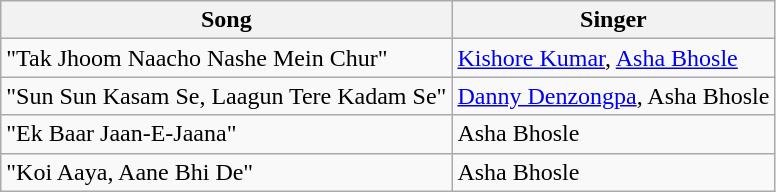<table class="wikitable">
<tr>
<th>Song</th>
<th>Singer</th>
</tr>
<tr>
<td>"Tak Jhoom Naacho Nashe Mein Chur"</td>
<td><a href='#'>Kishore Kumar</a>, <a href='#'>Asha Bhosle</a></td>
</tr>
<tr>
<td>"Sun Sun Kasam Se, Laagun Tere Kadam Se"</td>
<td><a href='#'>Danny Denzongpa</a>, Asha Bhosle</td>
</tr>
<tr>
<td>"Ek Baar Jaan-E-Jaana"</td>
<td>Asha Bhosle</td>
</tr>
<tr>
<td>"Koi Aaya, Aane Bhi De"</td>
<td>Asha Bhosle</td>
</tr>
</table>
